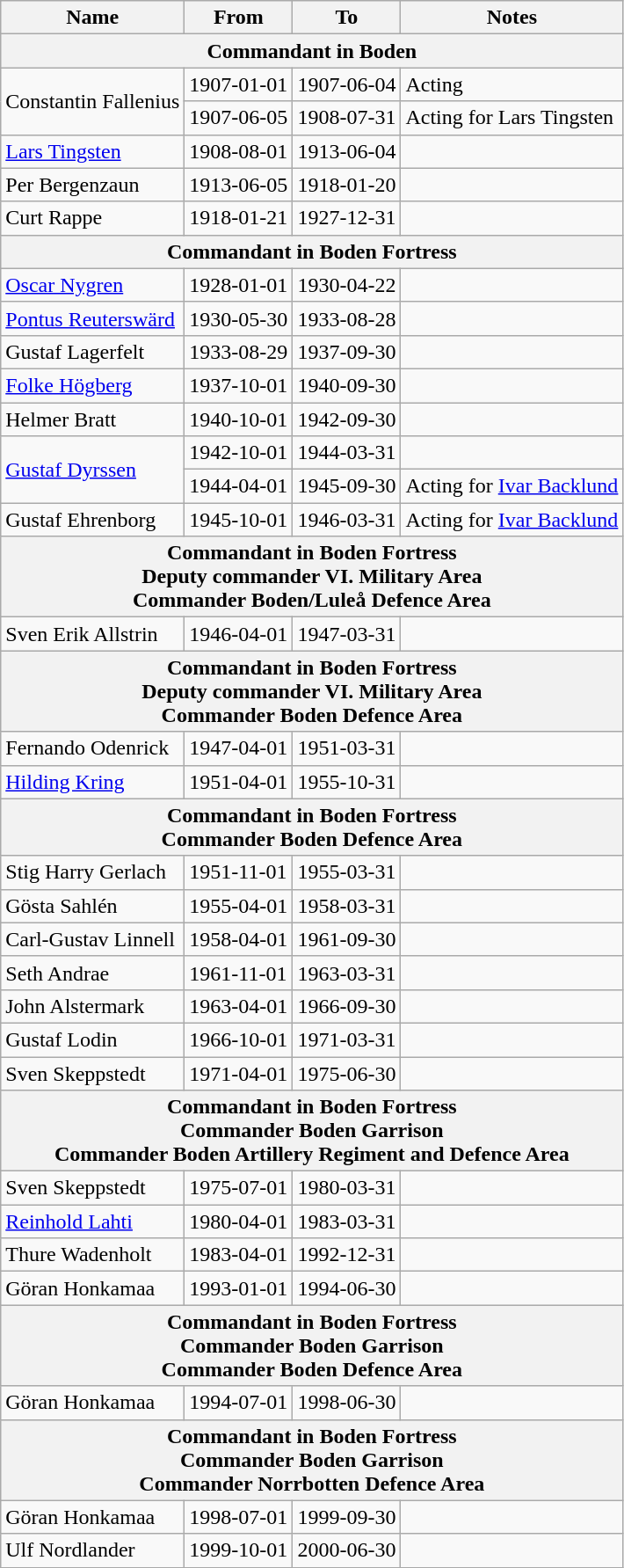<table class="wikitable">
<tr>
<th>Name</th>
<th>From</th>
<th>To</th>
<th>Notes</th>
</tr>
<tr>
<th colspan="4">Commandant in Boden</th>
</tr>
<tr>
<td rowspan="2">Constantin Fallenius</td>
<td>1907-01-01</td>
<td>1907-06-04</td>
<td>Acting</td>
</tr>
<tr>
<td>1907-06-05</td>
<td>1908-07-31</td>
<td>Acting for Lars Tingsten</td>
</tr>
<tr>
<td><a href='#'>Lars Tingsten</a></td>
<td>1908-08-01</td>
<td>1913-06-04</td>
<td></td>
</tr>
<tr>
<td>Per Bergenzaun</td>
<td>1913-06-05</td>
<td>1918-01-20</td>
<td></td>
</tr>
<tr>
<td>Curt Rappe</td>
<td>1918-01-21</td>
<td>1927-12-31</td>
<td></td>
</tr>
<tr>
<th colspan="4">Commandant in Boden Fortress</th>
</tr>
<tr>
<td><a href='#'>Oscar Nygren</a></td>
<td>1928-01-01</td>
<td>1930-04-22</td>
<td></td>
</tr>
<tr>
<td><a href='#'>Pontus Reuterswärd</a></td>
<td>1930-05-30</td>
<td>1933-08-28</td>
<td></td>
</tr>
<tr>
<td>Gustaf Lagerfelt</td>
<td>1933-08-29</td>
<td>1937-09-30</td>
<td></td>
</tr>
<tr>
<td><a href='#'>Folke Högberg</a></td>
<td>1937-10-01</td>
<td>1940-09-30</td>
<td></td>
</tr>
<tr>
<td>Helmer Bratt</td>
<td>1940-10-01</td>
<td>1942-09-30</td>
<td></td>
</tr>
<tr>
<td rowspan="2"><a href='#'>Gustaf Dyrssen</a></td>
<td>1942-10-01</td>
<td>1944-03-31</td>
<td></td>
</tr>
<tr>
<td>1944-04-01</td>
<td>1945-09-30</td>
<td>Acting for <a href='#'>Ivar Backlund</a></td>
</tr>
<tr>
<td>Gustaf Ehrenborg</td>
<td>1945-10-01</td>
<td>1946-03-31</td>
<td>Acting for <a href='#'>Ivar Backlund</a></td>
</tr>
<tr>
<th colspan="4">Commandant in Boden Fortress<br>Deputy commander VI. Military Area<br>Commander Boden/Luleå Defence Area</th>
</tr>
<tr>
<td>Sven Erik Allstrin</td>
<td>1946-04-01</td>
<td>1947-03-31</td>
<td></td>
</tr>
<tr>
<th colspan="4">Commandant in Boden Fortress<br>Deputy commander VI. Military Area<br>Commander Boden Defence Area</th>
</tr>
<tr>
<td>Fernando Odenrick</td>
<td>1947-04-01</td>
<td>1951-03-31</td>
<td></td>
</tr>
<tr>
<td><a href='#'>Hilding Kring</a></td>
<td>1951-04-01</td>
<td>1955-10-31</td>
<td></td>
</tr>
<tr>
<th colspan="4">Commandant in Boden Fortress<br>Commander Boden Defence Area</th>
</tr>
<tr>
<td>Stig Harry Gerlach</td>
<td>1951-11-01</td>
<td>1955-03-31</td>
<td></td>
</tr>
<tr>
<td>Gösta Sahlén</td>
<td>1955-04-01</td>
<td>1958-03-31</td>
<td></td>
</tr>
<tr>
<td>Carl-Gustav Linnell</td>
<td>1958-04-01</td>
<td>1961-09-30</td>
<td></td>
</tr>
<tr>
<td>Seth Andrae</td>
<td>1961-11-01</td>
<td>1963-03-31</td>
<td></td>
</tr>
<tr>
<td>John Alstermark</td>
<td>1963-04-01</td>
<td>1966-09-30</td>
<td></td>
</tr>
<tr>
<td>Gustaf Lodin</td>
<td>1966-10-01</td>
<td>1971-03-31</td>
<td></td>
</tr>
<tr>
<td>Sven Skeppstedt</td>
<td>1971-04-01</td>
<td>1975-06-30</td>
<td></td>
</tr>
<tr>
<th colspan="4">Commandant in Boden Fortress<br>Commander Boden Garrison<br>Commander Boden Artillery Regiment and Defence Area</th>
</tr>
<tr>
<td>Sven Skeppstedt</td>
<td>1975-07-01</td>
<td>1980-03-31</td>
<td></td>
</tr>
<tr>
<td><a href='#'>Reinhold Lahti</a></td>
<td>1980-04-01</td>
<td>1983-03-31</td>
<td></td>
</tr>
<tr>
<td>Thure Wadenholt</td>
<td>1983-04-01</td>
<td>1992-12-31</td>
<td></td>
</tr>
<tr>
<td>Göran Honkamaa</td>
<td>1993-01-01</td>
<td>1994-06-30</td>
<td></td>
</tr>
<tr>
<th colspan="4">Commandant in Boden Fortress<br>Commander Boden Garrison<br>Commander Boden Defence Area</th>
</tr>
<tr>
<td>Göran Honkamaa</td>
<td>1994-07-01</td>
<td>1998-06-30</td>
<td></td>
</tr>
<tr>
<th colspan="4">Commandant in Boden Fortress<br>Commander Boden Garrison<br>Commander Norrbotten Defence Area</th>
</tr>
<tr>
<td>Göran Honkamaa</td>
<td>1998-07-01</td>
<td>1999-09-30</td>
<td></td>
</tr>
<tr>
<td>Ulf Nordlander</td>
<td>1999-10-01</td>
<td>2000-06-30</td>
<td></td>
</tr>
</table>
